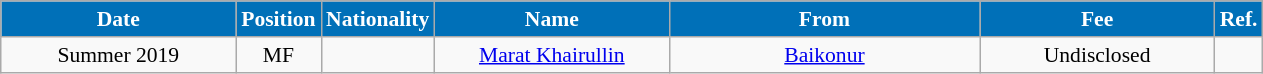<table class="wikitable"  style="text-align:center; font-size:90%; ">
<tr>
<th style="background:#0070B8; color:#FFFFFF; width:150px;">Date</th>
<th style="background:#0070B8; color:#FFFFFF; width:50px;">Position</th>
<th style="background:#0070B8; color:#FFFFFF; width:50px;">Nationality</th>
<th style="background:#0070B8; color:#FFFFFF; width:150px;">Name</th>
<th style="background:#0070B8; color:#FFFFFF; width:200px;">From</th>
<th style="background:#0070B8; color:#FFFFFF; width:150px;">Fee</th>
<th style="background:#0070B8; color:#FFFFFF; width:25px;">Ref.</th>
</tr>
<tr>
<td>Summer 2019</td>
<td>MF</td>
<td></td>
<td><a href='#'>Marat Khairullin</a></td>
<td><a href='#'>Baikonur</a></td>
<td>Undisclosed</td>
<td></td>
</tr>
</table>
